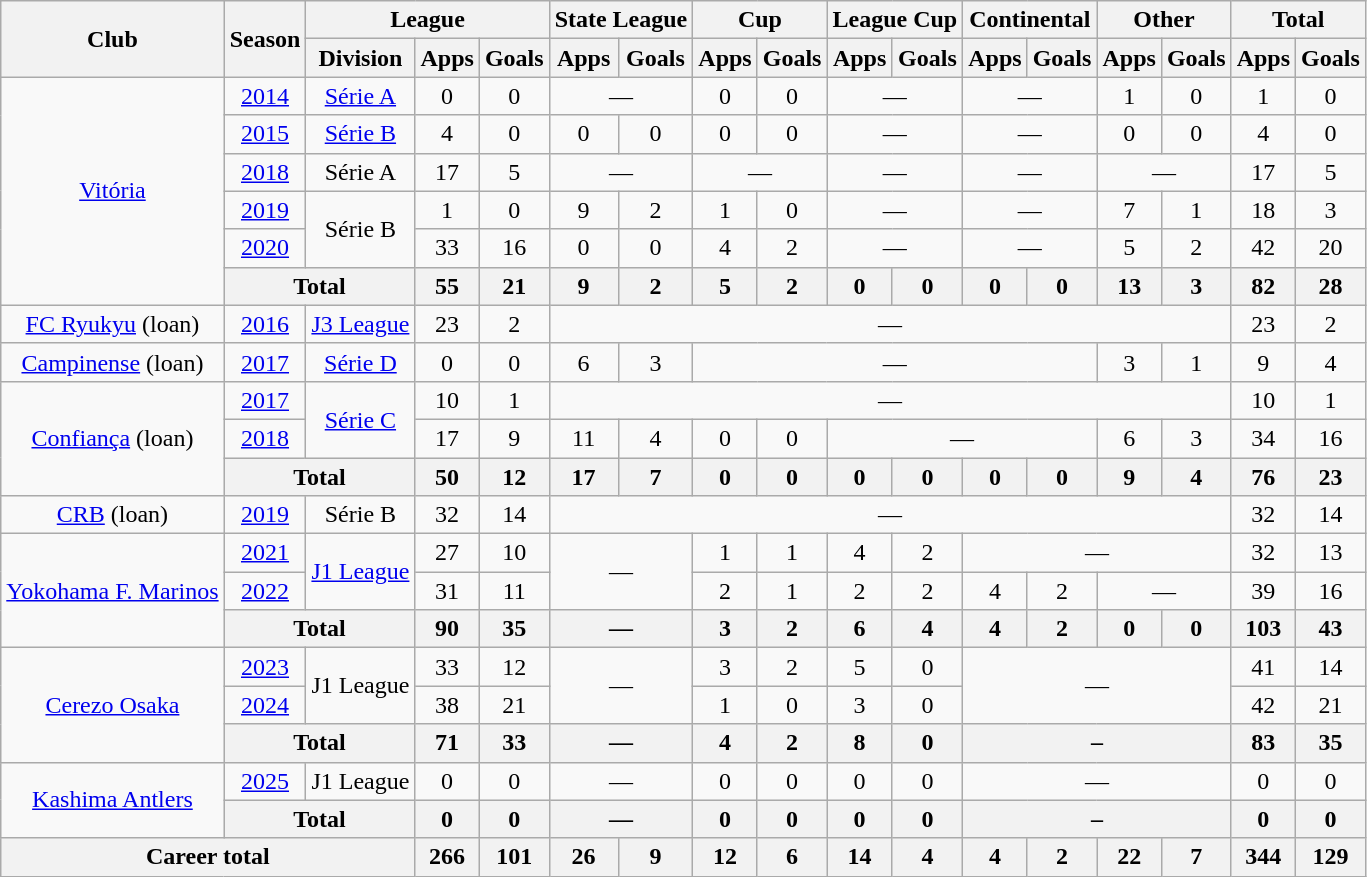<table class="wikitable" style="text-align: center;">
<tr>
<th rowspan="2">Club</th>
<th rowspan="2">Season</th>
<th colspan="3">League</th>
<th colspan="2">State League</th>
<th colspan="2">Cup</th>
<th colspan="2">League Cup</th>
<th colspan="2">Continental</th>
<th colspan="2">Other</th>
<th colspan="2">Total</th>
</tr>
<tr>
<th>Division</th>
<th>Apps</th>
<th>Goals</th>
<th>Apps</th>
<th>Goals</th>
<th>Apps</th>
<th>Goals</th>
<th>Apps</th>
<th>Goals</th>
<th>Apps</th>
<th>Goals</th>
<th>Apps</th>
<th>Goals</th>
<th>Apps</th>
<th>Goals</th>
</tr>
<tr>
<td rowspan="6" valign="center"><a href='#'>Vitória</a></td>
<td><a href='#'>2014</a></td>
<td><a href='#'>Série A</a></td>
<td>0</td>
<td>0</td>
<td colspan="2">—</td>
<td>0</td>
<td>0</td>
<td colspan="2">—</td>
<td colspan="2">—</td>
<td>1</td>
<td>0</td>
<td>1</td>
<td>0</td>
</tr>
<tr>
<td><a href='#'>2015</a></td>
<td><a href='#'>Série B</a></td>
<td>4</td>
<td>0</td>
<td>0</td>
<td>0</td>
<td>0</td>
<td>0</td>
<td colspan="2">—</td>
<td colspan="2">—</td>
<td>0</td>
<td>0</td>
<td>4</td>
<td>0</td>
</tr>
<tr>
<td><a href='#'>2018</a></td>
<td>Série A</td>
<td>17</td>
<td>5</td>
<td colspan="2">—</td>
<td colspan="2">—</td>
<td colspan="2">—</td>
<td colspan="2">—</td>
<td colspan="2">—</td>
<td>17</td>
<td>5</td>
</tr>
<tr>
<td><a href='#'>2019</a></td>
<td rowspan="2">Série B</td>
<td>1</td>
<td>0</td>
<td>9</td>
<td>2</td>
<td>1</td>
<td>0</td>
<td colspan="2">—</td>
<td colspan="2">—</td>
<td>7</td>
<td>1</td>
<td>18</td>
<td>3</td>
</tr>
<tr>
<td><a href='#'>2020</a></td>
<td>33</td>
<td>16</td>
<td>0</td>
<td>0</td>
<td>4</td>
<td>2</td>
<td colspan="2">—</td>
<td colspan="2">—</td>
<td>5</td>
<td>2</td>
<td>42</td>
<td>20</td>
</tr>
<tr>
<th colspan="2">Total</th>
<th>55</th>
<th>21</th>
<th>9</th>
<th>2</th>
<th>5</th>
<th>2</th>
<th>0</th>
<th>0</th>
<th>0</th>
<th>0</th>
<th>13</th>
<th>3</th>
<th>82</th>
<th>28</th>
</tr>
<tr>
<td valign="center"><a href='#'>FC Ryukyu</a> (loan)</td>
<td><a href='#'>2016</a></td>
<td><a href='#'>J3 League</a></td>
<td>23</td>
<td>2</td>
<td colspan="10">—</td>
<td>23</td>
<td>2</td>
</tr>
<tr>
<td valign="center"><a href='#'>Campinense</a> (loan)</td>
<td><a href='#'>2017</a></td>
<td><a href='#'>Série D</a></td>
<td>0</td>
<td>0</td>
<td>6</td>
<td>3</td>
<td colspan="6">—</td>
<td>3</td>
<td>1</td>
<td>9</td>
<td>4</td>
</tr>
<tr>
<td rowspan="3" valign="center"><a href='#'>Confiança</a> (loan)</td>
<td><a href='#'>2017</a></td>
<td rowspan="2"><a href='#'>Série C</a></td>
<td>10</td>
<td>1</td>
<td colspan="10">—</td>
<td>10</td>
<td>1</td>
</tr>
<tr>
<td><a href='#'>2018</a></td>
<td>17</td>
<td>9</td>
<td>11</td>
<td>4</td>
<td>0</td>
<td>0</td>
<td colspan="4">—</td>
<td>6</td>
<td>3</td>
<td>34</td>
<td>16</td>
</tr>
<tr>
<th colspan="2">Total</th>
<th>50</th>
<th>12</th>
<th>17</th>
<th>7</th>
<th>0</th>
<th>0</th>
<th>0</th>
<th>0</th>
<th>0</th>
<th>0</th>
<th>9</th>
<th>4</th>
<th>76</th>
<th>23</th>
</tr>
<tr>
<td valign="center"><a href='#'>CRB</a> (loan)</td>
<td><a href='#'>2019</a></td>
<td>Série B</td>
<td>32</td>
<td>14</td>
<td colspan="10">—</td>
<td>32</td>
<td>14</td>
</tr>
<tr>
<td rowspan="3"><a href='#'>Yokohama F. Marinos</a></td>
<td><a href='#'>2021</a></td>
<td rowspan="2"><a href='#'>J1 League</a></td>
<td>27</td>
<td>10</td>
<td rowspan="2" colspan="2">—</td>
<td>1</td>
<td>1</td>
<td>4</td>
<td>2</td>
<td colspan="4">—</td>
<td>32</td>
<td>13</td>
</tr>
<tr>
<td><a href='#'>2022</a></td>
<td>31</td>
<td>11</td>
<td>2</td>
<td>1</td>
<td>2</td>
<td>2</td>
<td>4</td>
<td>2</td>
<td colspan="2">—</td>
<td>39</td>
<td>16</td>
</tr>
<tr>
<th colspan="2">Total</th>
<th>90</th>
<th>35</th>
<th colspan="2">—</th>
<th>3</th>
<th>2</th>
<th>6</th>
<th>4</th>
<th>4</th>
<th>2</th>
<th>0</th>
<th>0</th>
<th>103</th>
<th>43</th>
</tr>
<tr>
<td rowspan="3"><a href='#'>Cerezo Osaka</a></td>
<td><a href='#'>2023</a></td>
<td rowspan="2">J1 League</td>
<td>33</td>
<td>12</td>
<td rowspan="2" colspan="2">—</td>
<td>3</td>
<td>2</td>
<td>5</td>
<td>0</td>
<td rowspan="2" colspan="4">—</td>
<td>41</td>
<td>14</td>
</tr>
<tr>
<td><a href='#'>2024</a></td>
<td>38</td>
<td>21</td>
<td>1</td>
<td>0</td>
<td>3</td>
<td>0</td>
<td>42</td>
<td>21</td>
</tr>
<tr>
<th colspan="2">Total</th>
<th>71</th>
<th>33</th>
<th colspan="2">—</th>
<th>4</th>
<th>2</th>
<th>8</th>
<th>0</th>
<th colspan="4">–</th>
<th>83</th>
<th>35</th>
</tr>
<tr>
<td rowspan="2"><a href='#'>Kashima Antlers</a></td>
<td><a href='#'>2025</a></td>
<td>J1 League</td>
<td>0</td>
<td>0</td>
<td colspan="2">—</td>
<td>0</td>
<td>0</td>
<td>0</td>
<td>0</td>
<td colspan="4">—</td>
<td>0</td>
<td>0</td>
</tr>
<tr>
<th colspan="2">Total</th>
<th>0</th>
<th>0</th>
<th colspan="2">—</th>
<th>0</th>
<th>0</th>
<th>0</th>
<th>0</th>
<th colspan="4">–</th>
<th>0</th>
<th>0</th>
</tr>
<tr>
<th colspan="3"><strong>Career total</strong></th>
<th>266</th>
<th>101</th>
<th>26</th>
<th>9</th>
<th>12</th>
<th>6</th>
<th>14</th>
<th>4</th>
<th>4</th>
<th>2</th>
<th>22</th>
<th>7</th>
<th>344</th>
<th>129</th>
</tr>
</table>
